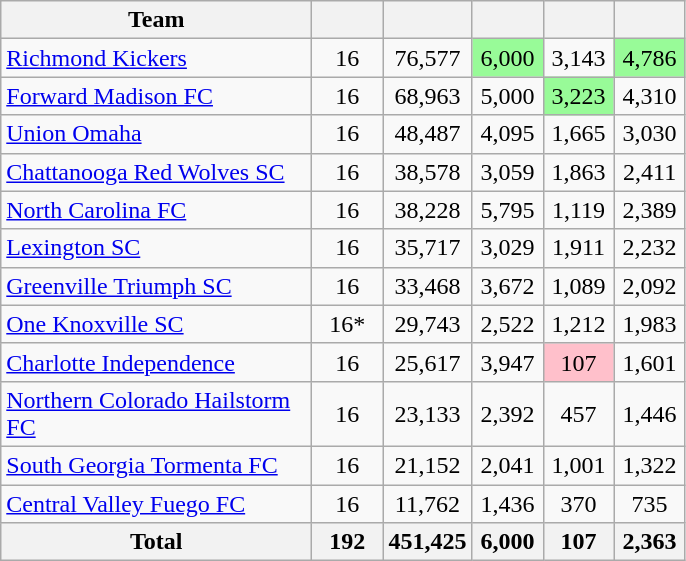<table class="wikitable sortable">
<tr>
<th width=200>Team</th>
<th width=40></th>
<th width=40></th>
<th width=40></th>
<th width=40></th>
<th width=40></th>
</tr>
<tr align=center>
<td align=left><a href='#'>Richmond Kickers</a></td>
<td>16</td>
<td>76,577</td>
<td bgcolor="#98fb98">6,000</td>
<td>3,143</td>
<td bgcolor="#98fb98">4,786</td>
</tr>
<tr align=center>
<td align=left><a href='#'>Forward Madison FC</a></td>
<td>16</td>
<td>68,963</td>
<td>5,000</td>
<td bgcolor="#98fb98">3,223</td>
<td>4,310</td>
</tr>
<tr align=center>
<td align=left><a href='#'>Union Omaha</a></td>
<td>16</td>
<td>48,487</td>
<td>4,095</td>
<td>1,665</td>
<td>3,030</td>
</tr>
<tr align=center>
<td align=left><a href='#'>Chattanooga Red Wolves SC</a></td>
<td>16</td>
<td>38,578</td>
<td>3,059</td>
<td>1,863</td>
<td>2,411</td>
</tr>
<tr align=center>
<td align=left><a href='#'>North Carolina FC</a></td>
<td>16</td>
<td>38,228</td>
<td>5,795</td>
<td>1,119</td>
<td>2,389</td>
</tr>
<tr align=center>
<td align=left><a href='#'>Lexington SC</a></td>
<td>16</td>
<td>35,717</td>
<td>3,029</td>
<td>1,911</td>
<td>2,232</td>
</tr>
<tr align=center>
<td align=left><a href='#'>Greenville Triumph SC</a></td>
<td>16</td>
<td>33,468</td>
<td>3,672</td>
<td>1,089</td>
<td>2,092</td>
</tr>
<tr align=center>
<td align=left><a href='#'>One Knoxville SC</a></td>
<td>16*</td>
<td>29,743</td>
<td>2,522</td>
<td>1,212</td>
<td>1,983</td>
</tr>
<tr align=center>
<td align=left><a href='#'>Charlotte Independence</a></td>
<td>16</td>
<td>25,617</td>
<td>3,947</td>
<td bgcolor="#ffc0cb">107</td>
<td>1,601</td>
</tr>
<tr align=center>
<td align=left><a href='#'>Northern Colorado Hailstorm FC</a></td>
<td>16</td>
<td>23,133</td>
<td>2,392</td>
<td>457</td>
<td>1,446</td>
</tr>
<tr align=center>
<td align=left><a href='#'>South Georgia Tormenta FC</a></td>
<td>16</td>
<td>21,152</td>
<td>2,041</td>
<td>1,001</td>
<td>1,322</td>
</tr>
<tr align=center>
<td align=left><a href='#'>Central Valley Fuego FC</a></td>
<td>16</td>
<td>11,762</td>
<td>1,436</td>
<td>370</td>
<td>735</td>
</tr>
<tr align=center>
<th align=left>Total</th>
<th>192</th>
<th>451,425</th>
<th>6,000</th>
<th>107</th>
<th>2,363</th>
</tr>
</table>
